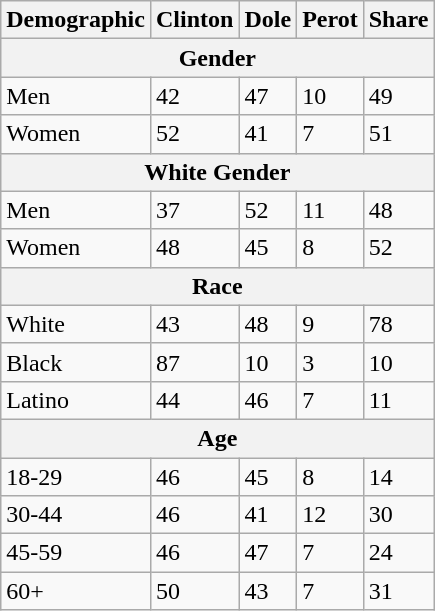<table class="wikitable">
<tr>
<th>Demographic</th>
<th>Clinton</th>
<th>Dole</th>
<th>Perot</th>
<th>Share</th>
</tr>
<tr>
<th colspan="5">Gender</th>
</tr>
<tr>
<td>Men</td>
<td>42</td>
<td>47</td>
<td>10</td>
<td>49</td>
</tr>
<tr>
<td>Women</td>
<td>52</td>
<td>41</td>
<td>7</td>
<td>51</td>
</tr>
<tr>
<th colspan="5">White Gender</th>
</tr>
<tr>
<td>Men</td>
<td>37</td>
<td>52</td>
<td>11</td>
<td>48</td>
</tr>
<tr>
<td>Women</td>
<td>48</td>
<td>45</td>
<td>8</td>
<td>52</td>
</tr>
<tr>
<th colspan="5">Race</th>
</tr>
<tr>
<td>White</td>
<td>43</td>
<td>48</td>
<td>9</td>
<td>78</td>
</tr>
<tr>
<td>Black</td>
<td>87</td>
<td>10</td>
<td>3</td>
<td>10</td>
</tr>
<tr>
<td>Latino</td>
<td>44</td>
<td>46</td>
<td>7</td>
<td>11</td>
</tr>
<tr>
<th colspan="5">Age</th>
</tr>
<tr>
<td>18-29</td>
<td>46</td>
<td>45</td>
<td>8</td>
<td>14</td>
</tr>
<tr>
<td>30-44</td>
<td>46</td>
<td>41</td>
<td>12</td>
<td>30</td>
</tr>
<tr>
<td>45-59</td>
<td>46</td>
<td>47</td>
<td>7</td>
<td>24</td>
</tr>
<tr>
<td>60+</td>
<td>50</td>
<td>43</td>
<td>7</td>
<td>31</td>
</tr>
</table>
